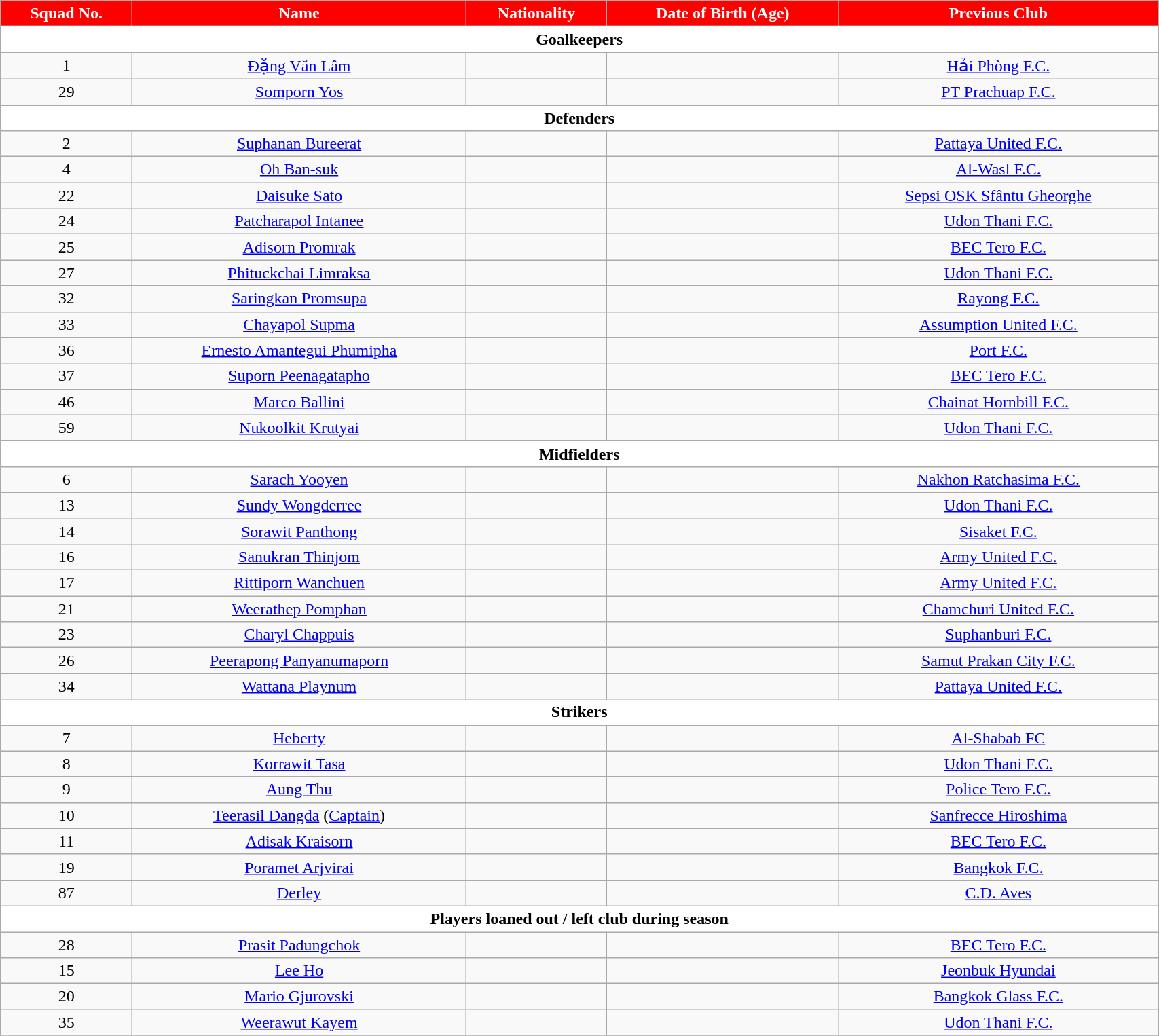<table class="wikitable" style="text-align:center; font-size:100%; width:90%;">
<tr>
<th style="background:red; color:white; text-align:center;">Squad No.</th>
<th style="background:red; color:white; text-align:center;">Name</th>
<th style="background:red; color:white; text-align:center;">Nationality</th>
<th style="background:red; color:white; text-align:center;">Date of Birth (Age)</th>
<th style="background:red; color:white; text-align:center;">Previous Club</th>
</tr>
<tr>
<th colspan="8" style="background:white; color:black; text-align:center">Goalkeepers</th>
</tr>
<tr>
<td>1</td>
<td><a href='#'>Đặng Văn Lâm</a></td>
<td></td>
<td></td>
<td> <a href='#'>Hải Phòng F.C.</a></td>
</tr>
<tr>
<td>29</td>
<td><a href='#'>Somporn Yos</a></td>
<td></td>
<td></td>
<td> <a href='#'>PT Prachuap F.C.</a></td>
</tr>
<tr>
<th colspan="8" style="background:white; color:black; text-align:center">Defenders</th>
</tr>
<tr>
<td>2</td>
<td><a href='#'>Suphanan Bureerat</a></td>
<td></td>
<td></td>
<td> <a href='#'>Pattaya United F.C.</a></td>
</tr>
<tr>
<td>4</td>
<td><a href='#'>Oh Ban-suk</a></td>
<td></td>
<td></td>
<td> <a href='#'>Al-Wasl F.C.</a></td>
</tr>
<tr>
<td>22</td>
<td><a href='#'>Daisuke Sato</a></td>
<td></td>
<td></td>
<td> <a href='#'>Sepsi OSK Sfântu Gheorghe</a></td>
</tr>
<tr>
<td>24</td>
<td><a href='#'>Patcharapol Intanee</a></td>
<td></td>
<td></td>
<td> <a href='#'>Udon Thani F.C.</a></td>
</tr>
<tr>
<td>25</td>
<td><a href='#'>Adisorn Promrak</a></td>
<td></td>
<td></td>
<td> <a href='#'>BEC Tero F.C.</a></td>
</tr>
<tr>
<td>27</td>
<td><a href='#'>Phituckchai Limraksa</a></td>
<td></td>
<td></td>
<td> <a href='#'>Udon Thani F.C.</a></td>
</tr>
<tr>
<td>32</td>
<td><a href='#'>Saringkan Promsupa</a></td>
<td></td>
<td></td>
<td> <a href='#'>Rayong F.C.</a></td>
</tr>
<tr>
<td>33</td>
<td><a href='#'>Chayapol Supma</a></td>
<td></td>
<td></td>
<td> <a href='#'>Assumption United F.C.</a></td>
</tr>
<tr>
<td>36</td>
<td><a href='#'>Ernesto Amantegui Phumipha</a></td>
<td></td>
<td></td>
<td> <a href='#'>Port F.C.</a></td>
</tr>
<tr>
<td>37</td>
<td><a href='#'>Suporn Peenagatapho</a></td>
<td></td>
<td></td>
<td> <a href='#'>BEC Tero F.C.</a></td>
</tr>
<tr>
<td>46</td>
<td><a href='#'>Marco Ballini</a></td>
<td></td>
<td></td>
<td> <a href='#'>Chainat Hornbill F.C.</a></td>
</tr>
<tr>
<td>59</td>
<td><a href='#'>Nukoolkit Krutyai</a></td>
<td></td>
<td></td>
<td> <a href='#'>Udon Thani F.C.</a></td>
</tr>
<tr>
<th colspan="8" style="background:white; color:black; text-align:center">Midfielders</th>
</tr>
<tr>
<td>6</td>
<td><a href='#'>Sarach Yooyen</a></td>
<td></td>
<td></td>
<td> <a href='#'>Nakhon Ratchasima F.C.</a></td>
</tr>
<tr>
<td>13</td>
<td><a href='#'>Sundy Wongderree</a></td>
<td></td>
<td></td>
<td> <a href='#'>Udon Thani F.C.</a></td>
</tr>
<tr>
<td>14</td>
<td><a href='#'>Sorawit Panthong</a></td>
<td></td>
<td></td>
<td> <a href='#'>Sisaket F.C.</a></td>
</tr>
<tr>
<td>16</td>
<td><a href='#'>Sanukran Thinjom</a></td>
<td></td>
<td></td>
<td> <a href='#'>Army United F.C.</a></td>
</tr>
<tr>
<td>17</td>
<td><a href='#'>Rittiporn Wanchuen</a></td>
<td></td>
<td></td>
<td> <a href='#'>Army United F.C.</a></td>
</tr>
<tr>
<td>21</td>
<td><a href='#'>Weerathep Pomphan</a></td>
<td></td>
<td></td>
<td> <a href='#'>Chamchuri United F.C.</a></td>
</tr>
<tr>
<td>23</td>
<td><a href='#'>Charyl Chappuis</a></td>
<td></td>
<td></td>
<td> <a href='#'>Suphanburi F.C.</a></td>
</tr>
<tr>
<td>26</td>
<td><a href='#'>Peerapong Panyanumaporn</a></td>
<td></td>
<td></td>
<td> <a href='#'>Samut Prakan City F.C.</a></td>
</tr>
<tr>
<td>34</td>
<td><a href='#'>Wattana Playnum</a></td>
<td></td>
<td></td>
<td> <a href='#'>Pattaya United F.C.</a></td>
</tr>
<tr>
<th colspan="8" style="background:white; color:black; text-align:center">Strikers</th>
</tr>
<tr>
<td>7</td>
<td><a href='#'>Heberty</a></td>
<td></td>
<td></td>
<td> <a href='#'>Al-Shabab FC</a></td>
</tr>
<tr>
<td>8</td>
<td><a href='#'>Korrawit Tasa</a></td>
<td></td>
<td></td>
<td> <a href='#'>Udon Thani F.C.</a></td>
</tr>
<tr>
<td>9</td>
<td><a href='#'>Aung Thu</a></td>
<td></td>
<td></td>
<td> <a href='#'>Police Tero F.C.</a></td>
</tr>
<tr>
<td>10</td>
<td><a href='#'>Teerasil Dangda</a> (<a href='#'>Captain</a>)</td>
<td></td>
<td></td>
<td> <a href='#'>Sanfrecce Hiroshima</a></td>
</tr>
<tr>
<td>11</td>
<td><a href='#'>Adisak Kraisorn</a></td>
<td></td>
<td></td>
<td> <a href='#'>BEC Tero F.C.</a></td>
</tr>
<tr>
<td>19</td>
<td><a href='#'>Poramet Arjvirai</a></td>
<td></td>
<td></td>
<td> <a href='#'>Bangkok F.C.</a></td>
</tr>
<tr>
<td>87</td>
<td><a href='#'>Derley</a></td>
<td></td>
<td></td>
<td> <a href='#'>C.D. Aves</a></td>
</tr>
<tr>
<th colspan="8" style="background:white; color:black; text-align:center">Players loaned out / left club during season</th>
</tr>
<tr>
<td>28</td>
<td><a href='#'>Prasit Padungchok</a></td>
<td></td>
<td></td>
<td> <a href='#'>BEC Tero F.C.</a></td>
</tr>
<tr>
<td>15</td>
<td><a href='#'>Lee Ho</a></td>
<td></td>
<td></td>
<td> <a href='#'>Jeonbuk Hyundai</a></td>
</tr>
<tr>
<td>20</td>
<td><a href='#'>Mario Gjurovski</a></td>
<td></td>
<td></td>
<td> <a href='#'>Bangkok Glass F.C.</a></td>
</tr>
<tr>
<td>35</td>
<td><a href='#'>Weerawut Kayem</a></td>
<td></td>
<td></td>
<td> <a href='#'>Udon Thani F.C.</a></td>
</tr>
<tr>
</tr>
</table>
